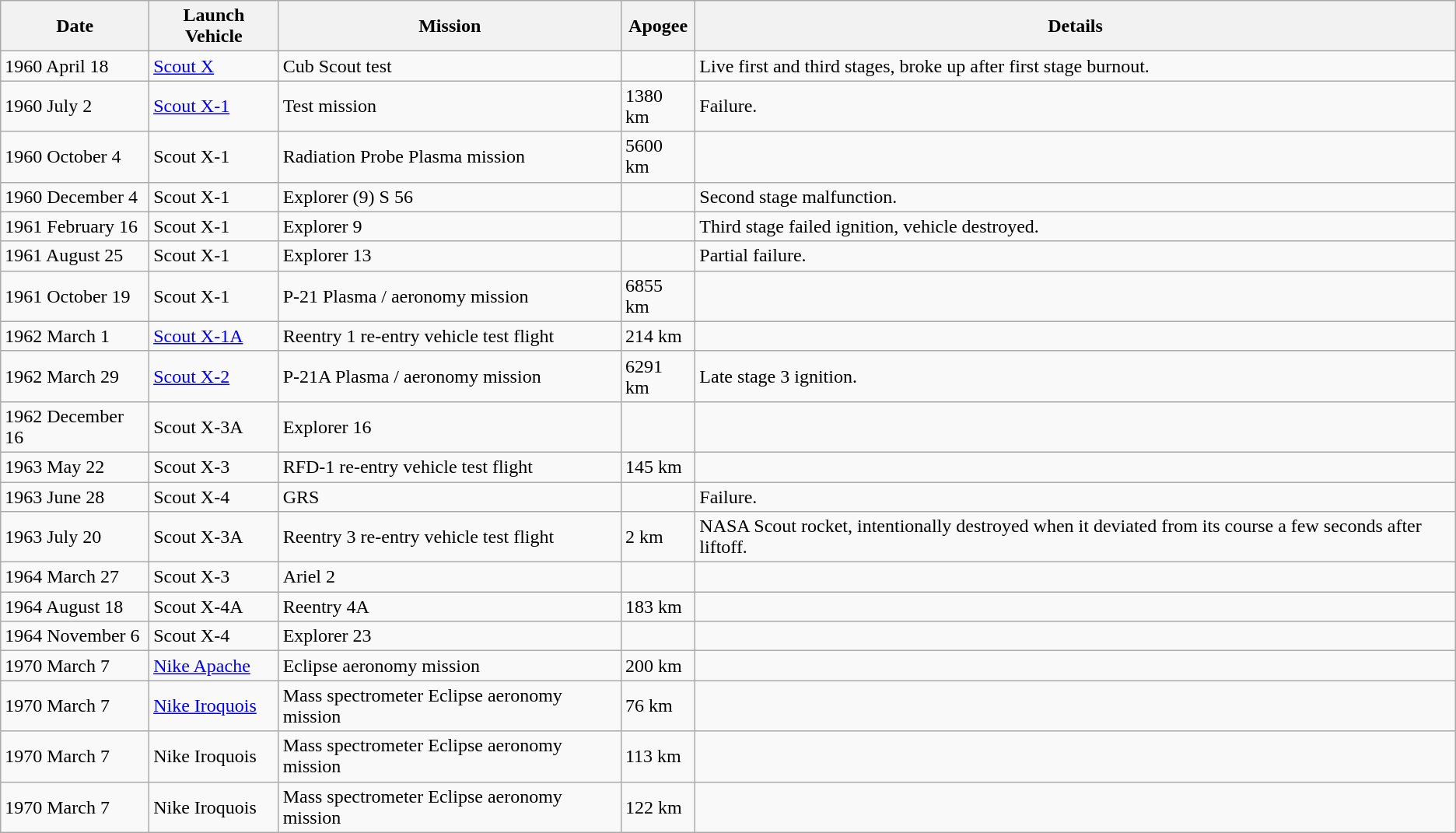<table class="wikitable sortable">
<tr>
<th>Date</th>
<th>Launch Vehicle</th>
<th>Mission</th>
<th>Apogee</th>
<th>Details</th>
</tr>
<tr>
<td>1960 April 18</td>
<td><a href='#'>Scout X</a></td>
<td>Cub Scout test</td>
<td></td>
<td>Live first and third stages, broke up after first stage burnout.</td>
</tr>
<tr>
<td>1960 July 2</td>
<td><a href='#'>Scout X-1</a></td>
<td>Test mission</td>
<td>1380 km</td>
<td>Failure.</td>
</tr>
<tr>
<td>1960 October 4</td>
<td>Scout X-1</td>
<td>Radiation Probe Plasma mission</td>
<td>5600 km</td>
<td></td>
</tr>
<tr>
<td>1960 December 4</td>
<td>Scout X-1</td>
<td>Explorer (9) S 56</td>
<td></td>
<td>Second stage malfunction.</td>
</tr>
<tr>
<td>1961 February 16</td>
<td>Scout X-1</td>
<td>Explorer 9</td>
<td></td>
<td>Third stage failed ignition, vehicle destroyed.</td>
</tr>
<tr>
<td>1961 August 25</td>
<td>Scout X-1</td>
<td>Explorer 13</td>
<td></td>
<td>Partial failure.</td>
</tr>
<tr>
<td>1961 October 19</td>
<td>Scout X-1</td>
<td>P-21 Plasma / aeronomy mission</td>
<td>6855 km</td>
<td></td>
</tr>
<tr>
<td>1962 March 1</td>
<td><a href='#'>Scout X-1A</a></td>
<td>Reentry 1 re-entry vehicle test flight</td>
<td>214 km</td>
<td></td>
</tr>
<tr>
<td>1962 March 29</td>
<td><a href='#'>Scout X-2</a></td>
<td>P-21A Plasma / aeronomy mission</td>
<td>6291 km</td>
<td>Late stage 3 ignition.</td>
</tr>
<tr>
<td>1962 December 16</td>
<td>Scout X-3A</td>
<td>Explorer 16</td>
<td></td>
<td></td>
</tr>
<tr>
<td>1963 May 22</td>
<td>Scout X-3</td>
<td>RFD-1 re-entry vehicle test flight</td>
<td>145 km</td>
<td></td>
</tr>
<tr>
<td>1963 June 28</td>
<td>Scout X-4</td>
<td>GRS</td>
<td></td>
<td>Failure.</td>
</tr>
<tr>
<td>1963 July 20</td>
<td>Scout X-3A</td>
<td>Reentry 3 re-entry vehicle test flight</td>
<td>2 km</td>
<td>NASA Scout rocket, intentionally destroyed when it deviated from its course a few seconds after liftoff.</td>
</tr>
<tr>
<td>1964 March 27</td>
<td>Scout X-3</td>
<td>Ariel 2</td>
<td></td>
<td></td>
</tr>
<tr>
<td>1964 August 18</td>
<td>Scout X-4A</td>
<td>Reentry 4A</td>
<td>183 km</td>
<td></td>
</tr>
<tr>
<td>1964 November 6</td>
<td>Scout X-4</td>
<td>Explorer 23</td>
<td></td>
<td></td>
</tr>
<tr>
<td>1970 March 7</td>
<td><a href='#'>Nike Apache</a></td>
<td>Eclipse aeronomy mission</td>
<td>200 km</td>
<td></td>
</tr>
<tr>
<td>1970 March 7</td>
<td><a href='#'>Nike Iroquois</a></td>
<td>Mass spectrometer Eclipse aeronomy mission</td>
<td>76 km</td>
<td></td>
</tr>
<tr>
<td>1970 March 7</td>
<td>Nike Iroquois</td>
<td>Mass spectrometer Eclipse aeronomy mission</td>
<td>113 km</td>
<td></td>
</tr>
<tr>
<td>1970 March 7</td>
<td>Nike Iroquois</td>
<td>Mass spectrometer Eclipse aeronomy mission</td>
<td>122 km</td>
<td></td>
</tr>
</table>
